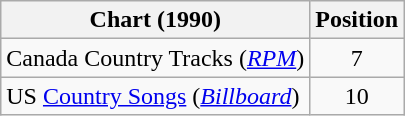<table class="wikitable sortable">
<tr>
<th scope="col">Chart (1990)</th>
<th scope="col">Position</th>
</tr>
<tr>
<td>Canada Country Tracks (<em><a href='#'>RPM</a></em>)</td>
<td align="center">7</td>
</tr>
<tr>
<td>US <a href='#'>Country Songs</a> (<em><a href='#'>Billboard</a></em>)</td>
<td align="center">10</td>
</tr>
</table>
